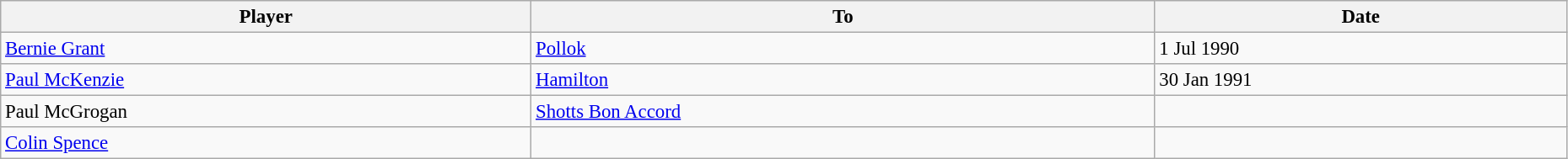<table class="wikitable" style="text-align:center; font-size:95%;width:98%; text-align:left">
<tr>
<th>Player</th>
<th>To</th>
<th>Date</th>
</tr>
<tr>
<td> <a href='#'>Bernie Grant</a></td>
<td> <a href='#'>Pollok</a></td>
<td>1 Jul 1990</td>
</tr>
<tr>
<td> <a href='#'>Paul McKenzie</a></td>
<td> <a href='#'>Hamilton</a></td>
<td>30 Jan 1991</td>
</tr>
<tr>
<td> Paul McGrogan</td>
<td> <a href='#'>Shotts Bon Accord</a></td>
<td></td>
</tr>
<tr>
<td> <a href='#'>Colin Spence</a></td>
<td></td>
<td></td>
</tr>
</table>
